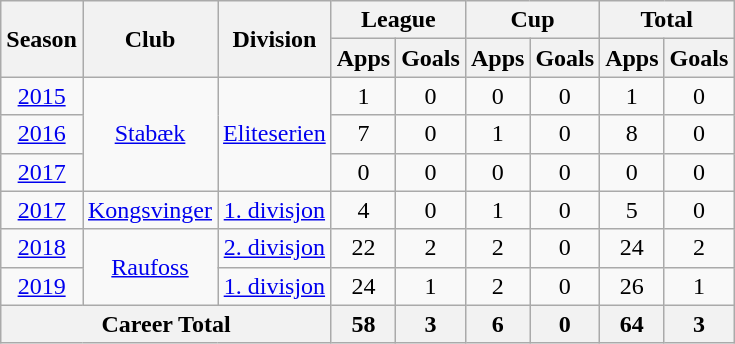<table class="wikitable" style="text-align: center;">
<tr>
<th rowspan="2">Season</th>
<th rowspan="2">Club</th>
<th rowspan="2">Division</th>
<th colspan="2">League</th>
<th colspan="2">Cup</th>
<th colspan="2">Total</th>
</tr>
<tr>
<th>Apps</th>
<th>Goals</th>
<th>Apps</th>
<th>Goals</th>
<th>Apps</th>
<th>Goals</th>
</tr>
<tr>
<td><a href='#'>2015</a></td>
<td rowspan="3"><a href='#'>Stabæk</a></td>
<td rowspan="3"><a href='#'>Eliteserien</a></td>
<td>1</td>
<td>0</td>
<td>0</td>
<td>0</td>
<td>1</td>
<td>0</td>
</tr>
<tr>
<td><a href='#'>2016</a></td>
<td>7</td>
<td>0</td>
<td>1</td>
<td>0</td>
<td>8</td>
<td>0</td>
</tr>
<tr>
<td><a href='#'>2017</a></td>
<td>0</td>
<td>0</td>
<td>0</td>
<td>0</td>
<td>0</td>
<td>0</td>
</tr>
<tr>
<td><a href='#'>2017</a></td>
<td rowspan="1"><a href='#'>Kongsvinger</a></td>
<td rowspan="1"><a href='#'>1. divisjon</a></td>
<td>4</td>
<td>0</td>
<td>1</td>
<td>0</td>
<td>5</td>
<td>0</td>
</tr>
<tr>
<td><a href='#'>2018</a></td>
<td rowspan="2"><a href='#'>Raufoss</a></td>
<td rowspan="1"><a href='#'>2. divisjon</a></td>
<td>22</td>
<td>2</td>
<td>2</td>
<td>0</td>
<td>24</td>
<td>2</td>
</tr>
<tr>
<td><a href='#'>2019</a></td>
<td rowspan="1"><a href='#'>1. divisjon</a></td>
<td>24</td>
<td>1</td>
<td>2</td>
<td>0</td>
<td>26</td>
<td>1</td>
</tr>
<tr>
<th colspan="3">Career Total</th>
<th>58</th>
<th>3</th>
<th>6</th>
<th>0</th>
<th>64</th>
<th>3</th>
</tr>
</table>
